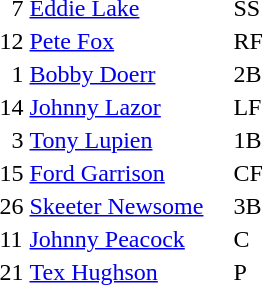<table>
<tr>
<td>  7</td>
<td><a href='#'>Eddie Lake</a></td>
<td>SS</td>
</tr>
<tr>
<td>12</td>
<td><a href='#'>Pete Fox</a></td>
<td>RF</td>
</tr>
<tr>
<td>  1</td>
<td><a href='#'>Bobby Doerr</a></td>
<td>2B</td>
</tr>
<tr>
<td>14</td>
<td><a href='#'>Johnny Lazor</a></td>
<td>LF</td>
</tr>
<tr>
<td>  3</td>
<td><a href='#'>Tony Lupien</a></td>
<td>1B</td>
</tr>
<tr>
<td>15</td>
<td><a href='#'>Ford Garrison</a></td>
<td>CF</td>
</tr>
<tr>
<td>26</td>
<td><a href='#'>Skeeter Newsome</a>    </td>
<td>3B</td>
</tr>
<tr>
<td>11</td>
<td><a href='#'>Johnny Peacock</a>    </td>
<td>C</td>
</tr>
<tr>
<td>21</td>
<td><a href='#'>Tex Hughson</a></td>
<td>P</td>
</tr>
<tr>
</tr>
</table>
